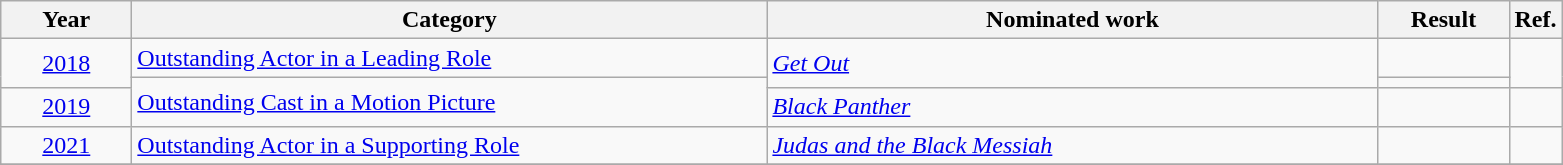<table class=wikitable>
<tr>
<th scope="col" style="width:5em;">Year</th>
<th scope="col" style="width:26em;">Category</th>
<th scope="col" style="width:25em;">Nominated work</th>
<th scope="col" style="width:5em;">Result</th>
<th>Ref.</th>
</tr>
<tr>
<td style="text-align:center;", rowspan="2"><a href='#'>2018</a></td>
<td><a href='#'>Outstanding Actor in a Leading Role</a></td>
<td rowspan="2"><em><a href='#'>Get Out</a></em></td>
<td></td>
<td style="text-align:center;", rowspan="2"></td>
</tr>
<tr>
<td rowspan="2"><a href='#'>Outstanding Cast in a Motion Picture</a></td>
<td></td>
</tr>
<tr>
<td style="text-align:center;"><a href='#'>2019</a></td>
<td><em><a href='#'>Black Panther</a></em></td>
<td></td>
<td style="text-align:center;"></td>
</tr>
<tr>
<td style="text-align:center;"><a href='#'>2021</a></td>
<td><a href='#'>Outstanding Actor in a Supporting Role</a></td>
<td><em><a href='#'>Judas and the Black Messiah</a></em></td>
<td></td>
<td style="text-align:center;"></td>
</tr>
<tr>
</tr>
</table>
